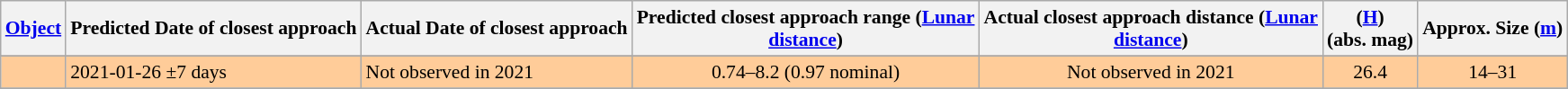<table class="wikitable sortable" style="font-size: 0.9em;">
<tr>
<th><a href='#'>Object</a></th>
<th>Predicted Date of closest approach</th>
<th>Actual Date of closest approach</th>
<th data-sort-type="number">Predicted closest approach range (<a href='#'>Lunar<br>distance</a>)</th>
<th data-sort-type="number">Actual closest approach distance (<a href='#'>Lunar<br>distance</a>)</th>
<th data-sort-type="number">(<a href='#'>H</a>)<br>(abs. mag)</th>
<th data-sort-type="number">Approx. Size (<a href='#'>m</a>)</th>
</tr>
<tr>
</tr>
<tr bgcolor="#ffcc99">
<td></td>
<td>2021-01-26 ±7 days </td>
<td>Not observed in 2021</td>
<td align=center>0.74–8.2 (0.97 nominal)</td>
<td align=center>Not observed in 2021</td>
<td align=center>26.4</td>
<td align=center>14–31</td>
</tr>
<tr>
</tr>
</table>
